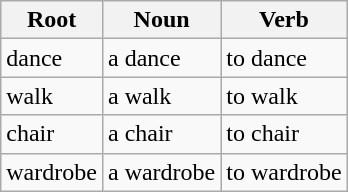<table class="wikitable">
<tr>
<th>Root</th>
<th>Noun</th>
<th>Verb</th>
</tr>
<tr>
<td>dance</td>
<td>a dance</td>
<td>to dance</td>
</tr>
<tr>
<td>walk</td>
<td>a walk</td>
<td>to walk</td>
</tr>
<tr>
<td>chair</td>
<td>a chair</td>
<td>to chair</td>
</tr>
<tr>
<td>wardrobe</td>
<td>a wardrobe</td>
<td>to wardrobe</td>
</tr>
</table>
